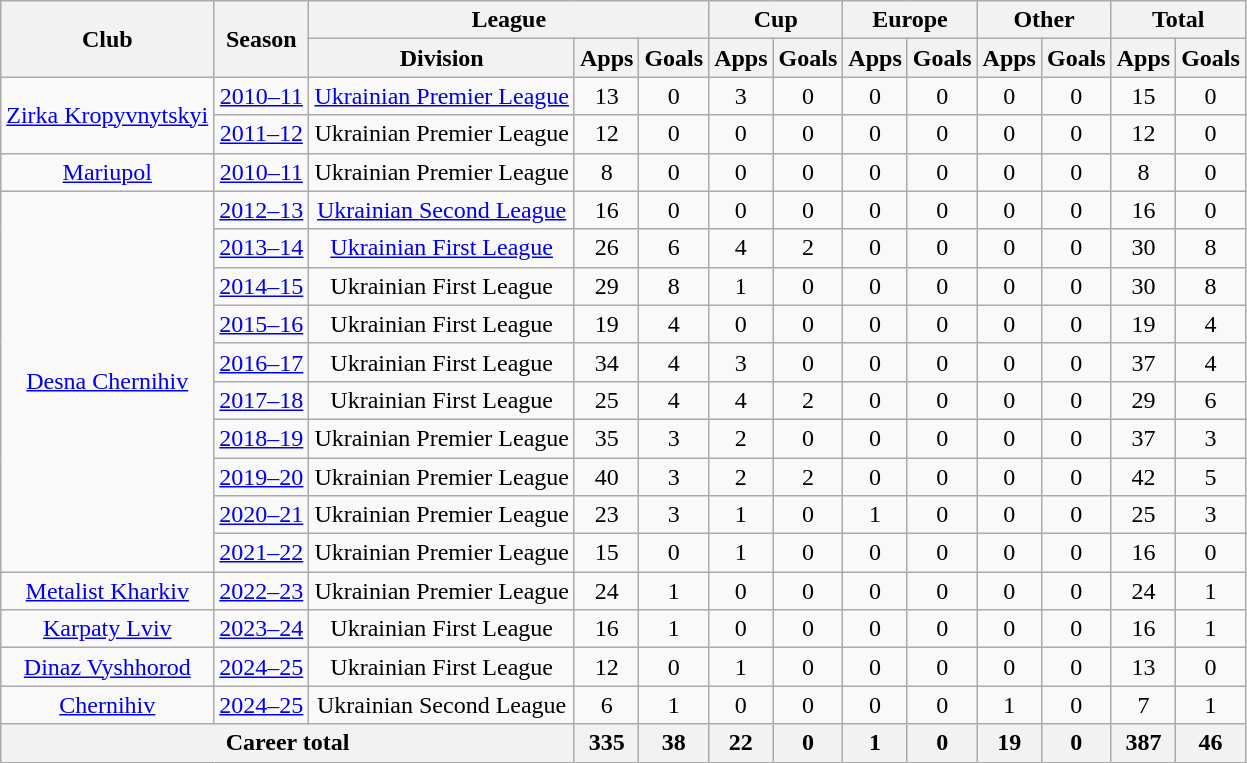<table class="wikitable" style="text-align:center">
<tr>
<th rowspan="2">Club</th>
<th rowspan="2">Season</th>
<th colspan="3">League</th>
<th colspan="2">Cup</th>
<th colspan="2">Europe</th>
<th colspan="2">Other</th>
<th colspan="2">Total</th>
</tr>
<tr>
<th>Division</th>
<th>Apps</th>
<th>Goals</th>
<th>Apps</th>
<th>Goals</th>
<th>Apps</th>
<th>Goals</th>
<th>Apps</th>
<th>Goals</th>
<th>Apps</th>
<th>Goals</th>
</tr>
<tr>
<td rowspan="2"><a href='#'>Zirka Kropyvnytskyi</a></td>
<td><a href='#'>2010–11</a></td>
<td><a href='#'>Ukrainian Premier League</a></td>
<td>13</td>
<td>0</td>
<td>3</td>
<td>0</td>
<td>0</td>
<td>0</td>
<td>0</td>
<td>0</td>
<td>15</td>
<td>0</td>
</tr>
<tr>
<td><a href='#'>2011–12</a></td>
<td>Ukrainian Premier League</td>
<td>12</td>
<td>0</td>
<td>0</td>
<td>0</td>
<td>0</td>
<td>0</td>
<td>0</td>
<td>0</td>
<td>12</td>
<td>0</td>
</tr>
<tr>
<td rowspan="1"><a href='#'>Mariupol</a></td>
<td><a href='#'>2010–11</a></td>
<td>Ukrainian Premier League</td>
<td>8</td>
<td>0</td>
<td>0</td>
<td>0</td>
<td>0</td>
<td>0</td>
<td>0</td>
<td>0</td>
<td>8</td>
<td>0</td>
</tr>
<tr>
<td rowspan="10"><a href='#'>Desna Chernihiv</a></td>
<td><a href='#'>2012–13</a></td>
<td><a href='#'>Ukrainian Second League</a></td>
<td>16</td>
<td>0</td>
<td>0</td>
<td>0</td>
<td>0</td>
<td>0</td>
<td>0</td>
<td>0</td>
<td>16</td>
<td>0</td>
</tr>
<tr>
<td><a href='#'>2013–14</a></td>
<td><a href='#'>Ukrainian First League</a></td>
<td>26</td>
<td>6</td>
<td>4</td>
<td>2</td>
<td>0</td>
<td>0</td>
<td>0</td>
<td>0</td>
<td>30</td>
<td>8</td>
</tr>
<tr>
<td><a href='#'>2014–15</a></td>
<td>Ukrainian First League</td>
<td>29</td>
<td>8</td>
<td>1</td>
<td>0</td>
<td>0</td>
<td>0</td>
<td>0</td>
<td>0</td>
<td>30</td>
<td>8</td>
</tr>
<tr>
<td><a href='#'>2015–16</a></td>
<td>Ukrainian First League</td>
<td>19</td>
<td>4</td>
<td>0</td>
<td>0</td>
<td>0</td>
<td>0</td>
<td>0</td>
<td>0</td>
<td>19</td>
<td>4</td>
</tr>
<tr>
<td><a href='#'>2016–17</a></td>
<td>Ukrainian First League</td>
<td>34</td>
<td>4</td>
<td>3</td>
<td>0</td>
<td>0</td>
<td>0</td>
<td>0</td>
<td>0</td>
<td>37</td>
<td>4</td>
</tr>
<tr>
<td><a href='#'>2017–18</a></td>
<td>Ukrainian First League</td>
<td>25</td>
<td>4</td>
<td>4</td>
<td>2</td>
<td>0</td>
<td>0</td>
<td>0</td>
<td>0</td>
<td>29</td>
<td>6</td>
</tr>
<tr>
<td><a href='#'>2018–19</a></td>
<td>Ukrainian Premier League</td>
<td>35</td>
<td>3</td>
<td>2</td>
<td>0</td>
<td>0</td>
<td>0</td>
<td>0</td>
<td>0</td>
<td>37</td>
<td>3</td>
</tr>
<tr>
<td><a href='#'>2019–20</a></td>
<td>Ukrainian Premier League</td>
<td>40</td>
<td>3</td>
<td>2</td>
<td>2</td>
<td>0</td>
<td>0</td>
<td>0</td>
<td>0</td>
<td>42</td>
<td>5</td>
</tr>
<tr>
<td><a href='#'>2020–21</a></td>
<td>Ukrainian Premier League</td>
<td>23</td>
<td>3</td>
<td>1</td>
<td>0</td>
<td>1</td>
<td>0</td>
<td>0</td>
<td>0</td>
<td>25</td>
<td>3</td>
</tr>
<tr>
<td><a href='#'>2021–22</a></td>
<td>Ukrainian Premier League</td>
<td>15</td>
<td>0</td>
<td>1</td>
<td>0</td>
<td>0</td>
<td>0</td>
<td>0</td>
<td>0</td>
<td>16</td>
<td>0</td>
</tr>
<tr>
<td rowspan="1"><a href='#'>Metalist Kharkiv</a></td>
<td><a href='#'>2022–23</a></td>
<td>Ukrainian Premier League</td>
<td>24</td>
<td>1</td>
<td>0</td>
<td>0</td>
<td>0</td>
<td>0</td>
<td>0</td>
<td>0</td>
<td>24</td>
<td>1</td>
</tr>
<tr>
<td rowspan="1"><a href='#'>Karpaty Lviv</a></td>
<td><a href='#'>2023–24</a></td>
<td>Ukrainian First League</td>
<td>16</td>
<td>1</td>
<td>0</td>
<td>0</td>
<td>0</td>
<td>0</td>
<td>0</td>
<td>0</td>
<td>16</td>
<td>1</td>
</tr>
<tr>
<td rowspan="1"><a href='#'>Dinaz Vyshhorod</a></td>
<td><a href='#'>2024–25</a></td>
<td>Ukrainian First League</td>
<td>12</td>
<td>0</td>
<td>1</td>
<td>0</td>
<td>0</td>
<td>0</td>
<td>0</td>
<td>0</td>
<td>13</td>
<td>0</td>
</tr>
<tr>
<td rowspan="1"><a href='#'>Chernihiv</a></td>
<td><a href='#'>2024–25</a></td>
<td>Ukrainian Second League</td>
<td>6</td>
<td>1</td>
<td>0</td>
<td>0</td>
<td>0</td>
<td>0</td>
<td>1</td>
<td>0</td>
<td>7</td>
<td>1</td>
</tr>
<tr>
<th colspan="3">Career total</th>
<th>335</th>
<th>38</th>
<th>22</th>
<th>0</th>
<th>1</th>
<th>0</th>
<th>19</th>
<th>0</th>
<th>387</th>
<th>46</th>
</tr>
</table>
